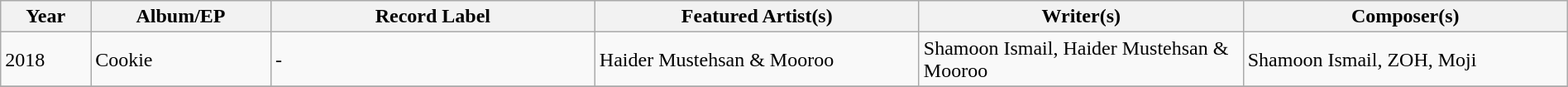<table class="wikitable plainrowheaders" width="100%">
<tr>
<th scope="col" width=5%>Year</th>
<th scope="col" width=10%>Album/EP</th>
<th scope="col" width=18%>Record Label</th>
<th scope="col" width=18%>Featured Artist(s)</th>
<th scope="col" width=18%>Writer(s)</th>
<th scope="col" width=18%>Composer(s)</th>
</tr>
<tr>
<td scope="row">2018</td>
<td>Cookie</td>
<td>-</td>
<td>Haider Mustehsan & Mooroo</td>
<td>Shamoon Ismail, Haider Mustehsan & Mooroo</td>
<td>Shamoon Ismail, ZOH, Moji</td>
</tr>
<tr>
</tr>
</table>
